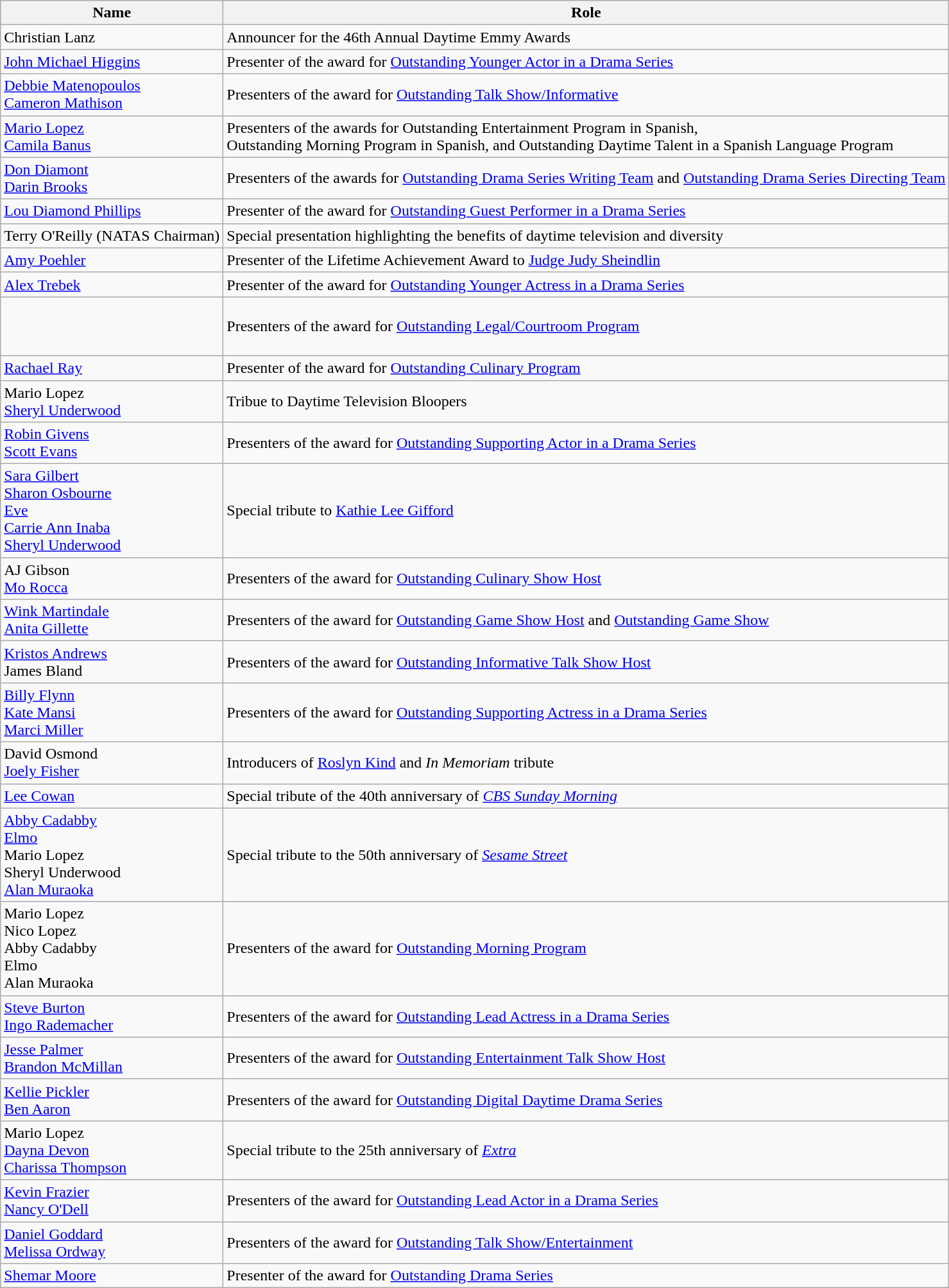<table class="wikitable sortable">
<tr>
<th>Name</th>
<th>Role</th>
</tr>
<tr>
<td>Christian Lanz</td>
<td>Announcer for the 46th Annual Daytime Emmy Awards</td>
</tr>
<tr>
<td><a href='#'>John Michael Higgins</a></td>
<td>Presenter of the award for <a href='#'>Outstanding Younger Actor in a Drama Series</a></td>
</tr>
<tr>
<td><a href='#'>Debbie Matenopoulos</a>  <br> <a href='#'>Cameron Mathison</a></td>
<td>Presenters of the award for <a href='#'>Outstanding Talk Show/Informative</a></td>
</tr>
<tr>
<td><a href='#'>Mario Lopez</a> <br> <a href='#'>Camila Banus</a></td>
<td>Presenters of the awards for Outstanding Entertainment Program in Spanish, <br>  Outstanding Morning Program in Spanish, and Outstanding Daytime Talent in a Spanish Language Program</td>
</tr>
<tr>
<td><a href='#'>Don Diamont</a> <br>  <a href='#'>Darin Brooks</a></td>
<td>Presenters of the awards for <a href='#'>Outstanding Drama Series Writing Team</a> and <a href='#'>Outstanding Drama Series Directing Team</a></td>
</tr>
<tr>
<td><a href='#'>Lou Diamond Phillips</a></td>
<td>Presenter of the award for <a href='#'>Outstanding Guest Performer in a Drama Series</a></td>
</tr>
<tr>
<td>Terry O'Reilly (NATAS Chairman)</td>
<td>Special presentation highlighting the benefits of daytime television and diversity</td>
</tr>
<tr>
<td><a href='#'>Amy Poehler</a></td>
<td>Presenter of the Lifetime Achievement Award to <a href='#'>Judge Judy Sheindlin</a></td>
</tr>
<tr>
<td><a href='#'>Alex Trebek</a></td>
<td>Presenter of the award for <a href='#'>Outstanding Younger Actress in a Drama Series</a></td>
</tr>
<tr>
<td> <br>  <br>   <br> </td>
<td>Presenters of the award for <a href='#'>Outstanding Legal/Courtroom Program</a></td>
</tr>
<tr>
<td><a href='#'>Rachael Ray</a></td>
<td>Presenter of the award for <a href='#'>Outstanding Culinary Program</a></td>
</tr>
<tr>
<td>Mario Lopez <br> <a href='#'>Sheryl Underwood</a></td>
<td>Tribue to Daytime Television Bloopers</td>
</tr>
<tr>
<td><a href='#'>Robin Givens</a>  <br> <a href='#'>Scott Evans</a></td>
<td>Presenters of the award for <a href='#'>Outstanding Supporting Actor in a Drama Series</a></td>
</tr>
<tr>
<td><a href='#'>Sara Gilbert</a>  <br>  <a href='#'>Sharon Osbourne</a>  <br>  <a href='#'>Eve</a>  <br>  <a href='#'>Carrie Ann Inaba</a>  <br>  <a href='#'>Sheryl Underwood</a></td>
<td>Special tribute to <a href='#'>Kathie Lee Gifford</a></td>
</tr>
<tr>
<td>AJ Gibson <br> <a href='#'>Mo Rocca</a></td>
<td>Presenters of the award for <a href='#'>Outstanding Culinary Show Host</a></td>
</tr>
<tr>
<td><a href='#'>Wink Martindale</a><br> <a href='#'>Anita Gillette</a></td>
<td>Presenters of the award for <a href='#'>Outstanding Game Show Host</a> and <a href='#'>Outstanding Game Show</a></td>
</tr>
<tr>
<td><a href='#'>Kristos Andrews</a> <br> James Bland</td>
<td>Presenters of the award for <a href='#'>Outstanding Informative Talk Show Host</a></td>
</tr>
<tr>
<td><a href='#'>Billy Flynn</a> <br> <a href='#'>Kate Mansi</a> <br> <a href='#'>Marci Miller</a></td>
<td>Presenters of the award for <a href='#'>Outstanding Supporting Actress in a Drama Series</a></td>
</tr>
<tr>
<td>David Osmond <br> <a href='#'>Joely Fisher</a></td>
<td>Introducers of <a href='#'>Roslyn Kind</a> and <em>In Memoriam</em> tribute</td>
</tr>
<tr>
<td><a href='#'>Lee Cowan</a></td>
<td>Special tribute of the 40th anniversary of <em><a href='#'>CBS Sunday Morning</a></em></td>
</tr>
<tr>
<td><a href='#'>Abby Cadabby</a> <br>  <a href='#'>Elmo</a>  <br> Mario Lopez <br> Sheryl Underwood  <br> <a href='#'>Alan Muraoka</a></td>
<td>Special tribute to the 50th anniversary of <em><a href='#'>Sesame Street</a></em></td>
</tr>
<tr>
<td>Mario Lopez <br> Nico Lopez <br>  Abby Cadabby <br>  Elmo <br> Alan Muraoka</td>
<td>Presenters of the award for <a href='#'>Outstanding Morning Program</a></td>
</tr>
<tr>
<td><a href='#'>Steve Burton</a> <br> <a href='#'>Ingo Rademacher</a></td>
<td>Presenters of the award for <a href='#'>Outstanding Lead Actress in a Drama Series</a></td>
</tr>
<tr>
<td><a href='#'>Jesse Palmer</a> <br> <a href='#'>Brandon McMillan</a></td>
<td>Presenters of the award for <a href='#'>Outstanding Entertainment Talk Show Host</a></td>
</tr>
<tr>
<td><a href='#'>Kellie Pickler</a> <br> <a href='#'>Ben Aaron</a></td>
<td>Presenters of the award for <a href='#'>Outstanding Digital Daytime Drama Series</a></td>
</tr>
<tr>
<td>Mario Lopez <br> <a href='#'>Dayna Devon</a><br>  <a href='#'>Charissa Thompson</a></td>
<td>Special tribute to the 25th anniversary of <em><a href='#'>Extra</a></em></td>
</tr>
<tr>
<td><a href='#'>Kevin Frazier</a>  <br> <a href='#'>Nancy O'Dell</a></td>
<td>Presenters of the award for <a href='#'>Outstanding Lead Actor in a Drama Series</a></td>
</tr>
<tr>
<td><a href='#'>Daniel Goddard</a> <br> <a href='#'>Melissa Ordway</a></td>
<td>Presenters of the award for <a href='#'>Outstanding Talk Show/Entertainment</a></td>
</tr>
<tr>
<td><a href='#'>Shemar Moore</a></td>
<td>Presenter of the award for <a href='#'>Outstanding Drama Series</a></td>
</tr>
</table>
